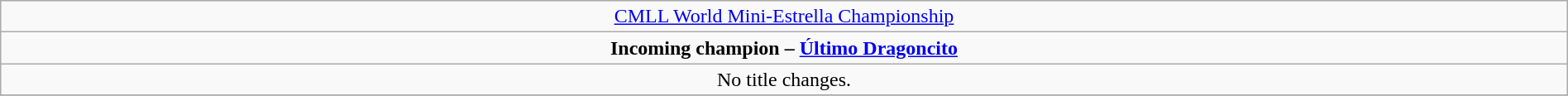<table class="wikitable" style="text-align:center; width:100%;">
<tr>
<td colspan="4" style="text-align: center;"><a href='#'>CMLL World Mini-Estrella Championship</a></td>
</tr>
<tr>
<td colspan="4" style="text-align: center;"><strong>Incoming champion – <a href='#'>Último Dragoncito</a></strong></td>
</tr>
<tr>
<td>No title changes.</td>
</tr>
<tr>
</tr>
</table>
